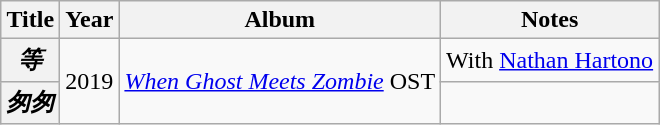<table class="wikitable sortable">
<tr>
<th>Title</th>
<th>Year</th>
<th>Album</th>
<th class="unsortable">Notes</th>
</tr>
<tr>
<th scope="row"><em>等</em></th>
<td rowspan="2">2019</td>
<td rowspan="2"><em><a href='#'>When Ghost Meets Zombie</a></em> OST</td>
<td>With <a href='#'>Nathan Hartono</a></td>
</tr>
<tr>
<th scope="row"><em>匆匆</em></th>
<td></td>
</tr>
</table>
